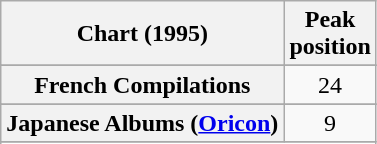<table class="wikitable sortable plainrowheaders" style="text-align:center">
<tr>
<th scope="col">Chart (1995)</th>
<th scope="col">Peak<br>position</th>
</tr>
<tr>
</tr>
<tr>
</tr>
<tr>
</tr>
<tr>
</tr>
<tr>
</tr>
<tr>
</tr>
<tr>
<th scope="row">French Compilations</th>
<td>24</td>
</tr>
<tr>
</tr>
<tr>
<th scope="row">Japanese Albums (<a href='#'>Oricon</a>)</th>
<td align="center">9</td>
</tr>
<tr>
</tr>
<tr>
</tr>
<tr>
</tr>
<tr>
</tr>
<tr>
</tr>
<tr>
</tr>
<tr>
</tr>
</table>
